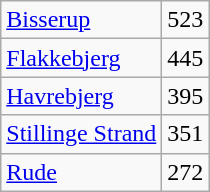<table class="wikitable" style="float:left; margin-right:1em">
<tr>
<td><a href='#'>Bisserup</a></td>
<td align="center">523</td>
</tr>
<tr>
<td><a href='#'>Flakkebjerg</a></td>
<td align="center">445</td>
</tr>
<tr>
<td><a href='#'>Havrebjerg</a></td>
<td align="center">395</td>
</tr>
<tr>
<td><a href='#'>Stillinge Strand</a></td>
<td align="center">351</td>
</tr>
<tr>
<td><a href='#'>Rude</a></td>
<td align="center">272</td>
</tr>
</table>
